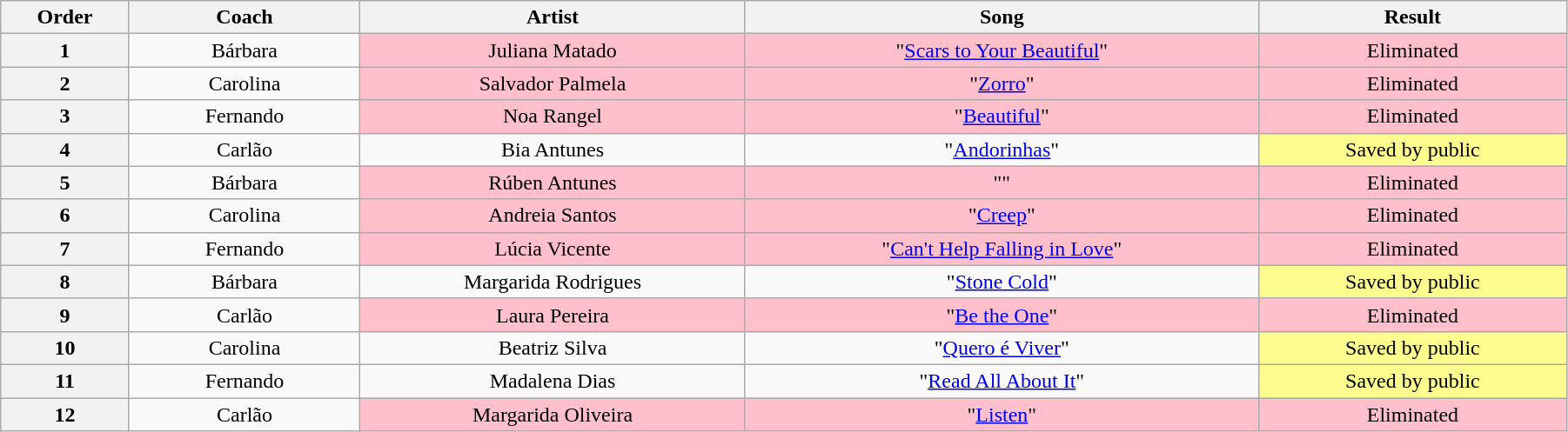<table class="wikitable" style="text-align:center; width:95%">
<tr>
<th style="width:05%">Order</th>
<th style="width:09%">Coach</th>
<th style="width:15%">Artist</th>
<th style="width:20%">Song</th>
<th style="width:12%">Result</th>
</tr>
<tr>
<th>1</th>
<td>Bárbara</td>
<td style="background:pink">Juliana Matado</td>
<td style="background:pink">"<a href='#'>Scars to Your Beautiful</a>"</td>
<td style="background:pink">Eliminated</td>
</tr>
<tr>
<th>2</th>
<td>Carolina</td>
<td style="background:pink">Salvador Palmela</td>
<td style="background:pink">"<a href='#'>Zorro</a>"</td>
<td style="background:pink">Eliminated</td>
</tr>
<tr>
<th>3</th>
<td>Fernando</td>
<td style="background:pink">Noa Rangel</td>
<td style="background:pink">"<a href='#'>Beautiful</a>"</td>
<td style="background:pink">Eliminated</td>
</tr>
<tr>
<th>4</th>
<td>Carlão</td>
<td>Bia Antunes</td>
<td>"<a href='#'>Andorinhas</a>"</td>
<td style="background:#fdfc8f">Saved by public</td>
</tr>
<tr>
<th>5</th>
<td>Bárbara</td>
<td style="background:pink">Rúben Antunes</td>
<td style="background:pink">""</td>
<td style="background:pink">Eliminated</td>
</tr>
<tr>
<th>6</th>
<td>Carolina</td>
<td style="background:pink">Andreia Santos</td>
<td style="background:pink">"<a href='#'>Creep</a>"</td>
<td style="background:pink">Eliminated</td>
</tr>
<tr>
<th>7</th>
<td>Fernando</td>
<td style="background:pink">Lúcia Vicente</td>
<td style="background:pink">"<a href='#'>Can't Help Falling in Love</a>"</td>
<td style="background:pink">Eliminated</td>
</tr>
<tr>
<th>8</th>
<td>Bárbara</td>
<td>Margarida Rodrigues</td>
<td>"<a href='#'>Stone Cold</a>"</td>
<td style="background:#fdfc8f">Saved by public</td>
</tr>
<tr>
<th>9</th>
<td>Carlão</td>
<td style="background:pink">Laura Pereira</td>
<td style="background:pink">"<a href='#'>Be the One</a>"</td>
<td style="background:pink">Eliminated</td>
</tr>
<tr>
<th>10</th>
<td>Carolina</td>
<td>Beatriz Silva</td>
<td>"<a href='#'>Quero é Viver</a>"</td>
<td style="background:#fdfc8f">Saved by public</td>
</tr>
<tr>
<th>11</th>
<td>Fernando</td>
<td>Madalena Dias</td>
<td>"<a href='#'>Read All About It</a>"</td>
<td style="background:#fdfc8f">Saved by public</td>
</tr>
<tr>
<th>12</th>
<td>Carlão</td>
<td style="background:pink">Margarida Oliveira</td>
<td style="background:pink">"<a href='#'>Listen</a>"</td>
<td style="background:pink">Eliminated</td>
</tr>
</table>
